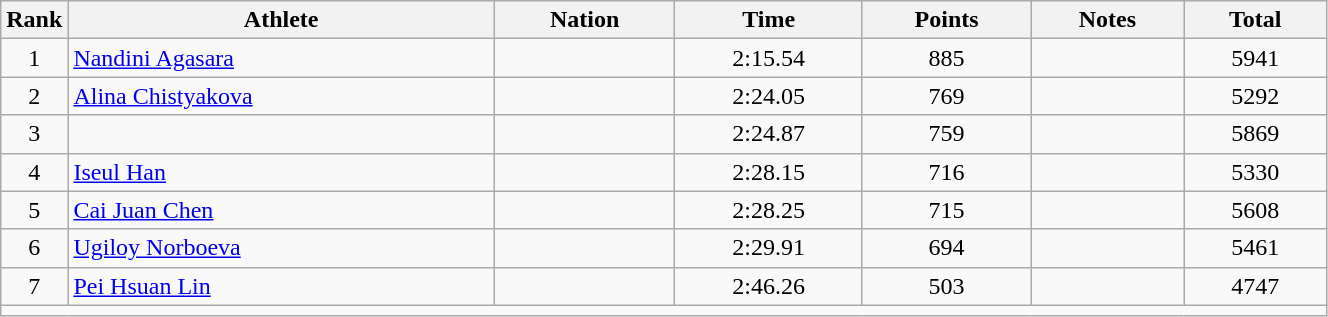<table class="wikitable sortable" style="text-align:center;width: 70%;">
<tr>
<th scope="col" style="width: 10px;">Rank</th>
<th scope="col">Athlete</th>
<th scope="col">Nation</th>
<th scope="col">Time</th>
<th scope="col">Points</th>
<th scope="col">Notes</th>
<th scope="col">Total</th>
</tr>
<tr>
<td>1</td>
<td align=left><a href='#'>Nandini Agasara</a></td>
<td align=left></td>
<td>2:15.54</td>
<td>885</td>
<td></td>
<td>5941</td>
</tr>
<tr>
<td>2</td>
<td align="left"><a href='#'>Alina Chistyakova</a></td>
<td align="left"></td>
<td>2:24.05</td>
<td>769</td>
<td></td>
<td>5292</td>
</tr>
<tr>
<td>3</td>
<td align="left"></td>
<td align="left"></td>
<td>2:24.87</td>
<td>759</td>
<td></td>
<td>5869</td>
</tr>
<tr>
<td>4</td>
<td align="left"><a href='#'>Iseul Han</a></td>
<td align="left"></td>
<td>2:28.15</td>
<td>716</td>
<td></td>
<td>5330</td>
</tr>
<tr>
<td>5</td>
<td align="left"><a href='#'>Cai Juan Chen</a></td>
<td align="left"></td>
<td>2:28.25</td>
<td>715</td>
<td></td>
<td>5608</td>
</tr>
<tr>
<td>6</td>
<td align="left"><a href='#'>Ugiloy Norboeva</a></td>
<td align="left"></td>
<td>2:29.91</td>
<td>694</td>
<td></td>
<td>5461</td>
</tr>
<tr>
<td>7</td>
<td align="left"><a href='#'>Pei Hsuan Lin</a></td>
<td align="left"></td>
<td>2:46.26</td>
<td>503</td>
<td></td>
<td>4747</td>
</tr>
<tr class="sortbottom">
<td colspan="7"></td>
</tr>
</table>
